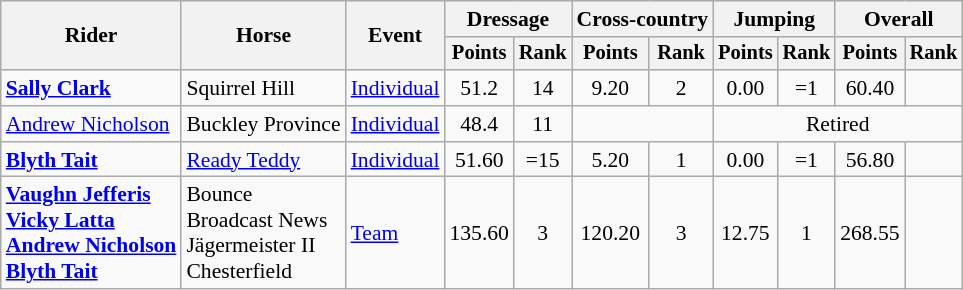<table class=wikitable style="font-size:90%">
<tr>
<th rowspan=2>Rider</th>
<th rowspan=2>Horse</th>
<th rowspan=2>Event</th>
<th colspan=2>Dressage</th>
<th colspan=2>Cross-country</th>
<th colspan=2>Jumping</th>
<th colspan=2>Overall</th>
</tr>
<tr style="font-size:95%">
<th>Points</th>
<th>Rank</th>
<th>Points</th>
<th>Rank</th>
<th>Points</th>
<th>Rank</th>
<th>Points</th>
<th>Rank</th>
</tr>
<tr align=center>
<td align=left><strong><a href='#'>Sally Clark</a></strong></td>
<td align=left>Squirrel Hill</td>
<td align=left><a href='#'>Individual</a></td>
<td>51.2</td>
<td>14</td>
<td>9.20</td>
<td>2</td>
<td>0.00</td>
<td>=1</td>
<td>60.40</td>
<td></td>
</tr>
<tr align=center>
<td align=left><a href='#'>Andrew Nicholson</a></td>
<td align=left>Buckley Province</td>
<td align=left><a href='#'>Individual</a></td>
<td>48.4</td>
<td>11</td>
<td colspan=2></td>
<td colspan=4>Retired</td>
</tr>
<tr align=center>
<td align=left><strong><a href='#'>Blyth Tait</a></strong></td>
<td align=left><a href='#'>Ready Teddy</a></td>
<td align=left><a href='#'>Individual</a></td>
<td>51.60</td>
<td>=15</td>
<td>5.20</td>
<td>1</td>
<td>0.00</td>
<td>=1</td>
<td>56.80</td>
<td></td>
</tr>
<tr align=center>
<td align=left><strong><a href='#'>Vaughn Jefferis</a><br><a href='#'>Vicky Latta</a><br><a href='#'>Andrew Nicholson</a><br><a href='#'>Blyth Tait</a></strong></td>
<td align=left>Bounce<br>Broadcast News<br>Jägermeister II<br>Chesterfield</td>
<td align=left><a href='#'>Team</a></td>
<td>135.60</td>
<td>3</td>
<td>120.20</td>
<td>3</td>
<td>12.75</td>
<td>1</td>
<td>268.55</td>
<td></td>
</tr>
</table>
